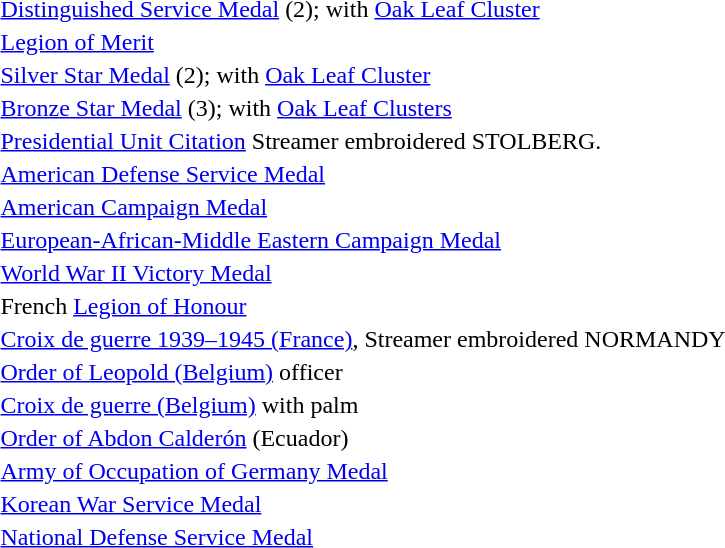<table>
<tr>
<td></td>
<td><a href='#'>Distinguished Service Medal</a> (2); with <a href='#'>Oak Leaf Cluster</a></td>
</tr>
<tr>
<td></td>
<td><a href='#'>Legion of Merit</a></td>
</tr>
<tr>
<td></td>
<td><a href='#'>Silver Star Medal</a> (2); with <a href='#'>Oak Leaf Cluster</a></td>
</tr>
<tr>
<td></td>
<td><a href='#'>Bronze Star Medal</a> (3); with <a href='#'>Oak Leaf Clusters</a></td>
</tr>
<tr>
<td></td>
<td><a href='#'>Presidential Unit Citation</a> Streamer embroidered STOLBERG.</td>
</tr>
<tr>
<td></td>
<td><a href='#'>American Defense Service Medal</a></td>
</tr>
<tr>
<td></td>
<td><a href='#'>American Campaign Medal</a></td>
</tr>
<tr>
<td></td>
<td><a href='#'>European-African-Middle Eastern Campaign Medal</a></td>
</tr>
<tr>
<td></td>
<td><a href='#'>World War II Victory Medal</a></td>
</tr>
<tr>
<td></td>
<td>French <a href='#'>Legion of Honour</a></td>
</tr>
<tr>
<td></td>
<td><a href='#'>Croix de guerre 1939–1945 (France)</a>, Streamer embroidered NORMANDY</td>
</tr>
<tr>
<td></td>
<td><a href='#'>Order of Leopold (Belgium)</a> officer</td>
</tr>
<tr>
<td></td>
<td><a href='#'>Croix de guerre (Belgium)</a> with palm</td>
</tr>
<tr>
<td></td>
<td><a href='#'>Order of Abdon Calderón</a> (Ecuador)</td>
</tr>
<tr>
<td></td>
<td><a href='#'>Army of Occupation of Germany Medal</a></td>
</tr>
<tr>
<td></td>
<td><a href='#'>Korean War Service Medal</a></td>
</tr>
<tr>
<td></td>
<td><a href='#'>National Defense Service Medal</a></td>
</tr>
</table>
